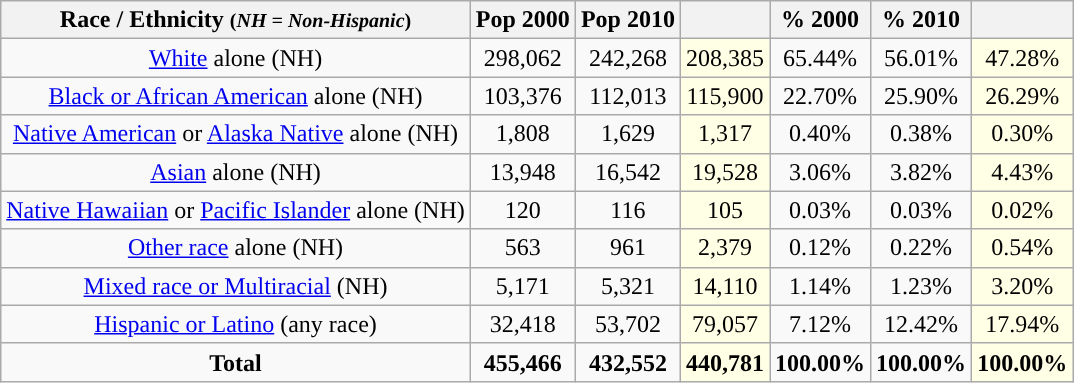<table class="wikitable" style="text-align:center;">
<tr>
<th>Race / Ethnicity <small>(<em>NH = Non-Hispanic</em>)</small></th>
<th>Pop 2000</th>
<th>Pop 2010</th>
<th></th>
<th>% 2000</th>
<th>% 2010</th>
<th></th>
</tr>
<tr>
<td><a href='#'>White</a> alone (NH)</td>
<td>298,062</td>
<td>242,268</td>
<td style='background: #ffffe6;'>208,385</td>
<td>65.44%</td>
<td>56.01%</td>
<td style='background: #ffffe6;'>47.28%</td>
</tr>
<tr>
<td><a href='#'>Black or African American</a> alone (NH)</td>
<td>103,376</td>
<td>112,013</td>
<td style='background: #ffffe6;'>115,900</td>
<td>22.70%</td>
<td>25.90%</td>
<td style='background: #ffffe6;'>26.29%</td>
</tr>
<tr>
<td><a href='#'>Native American</a> or <a href='#'>Alaska Native</a> alone (NH)</td>
<td>1,808</td>
<td>1,629</td>
<td style='background: #ffffe6;'>1,317</td>
<td>0.40%</td>
<td>0.38%</td>
<td style='background: #ffffe6;'>0.30%</td>
</tr>
<tr>
<td><a href='#'>Asian</a> alone (NH)</td>
<td>13,948</td>
<td>16,542</td>
<td style='background: #ffffe6;'>19,528</td>
<td>3.06%</td>
<td>3.82%</td>
<td style='background: #ffffe6;'>4.43%</td>
</tr>
<tr>
<td><a href='#'>Native Hawaiian</a> or <a href='#'>Pacific Islander</a> alone (NH)</td>
<td>120</td>
<td>116</td>
<td style='background: #ffffe6;'>105</td>
<td>0.03%</td>
<td>0.03%</td>
<td style='background: #ffffe6;'>0.02%</td>
</tr>
<tr>
<td><a href='#'>Other race</a> alone (NH)</td>
<td>563</td>
<td>961</td>
<td style='background: #ffffe6;'>2,379</td>
<td>0.12%</td>
<td>0.22%</td>
<td style='background: #ffffe6;'>0.54%</td>
</tr>
<tr>
<td><a href='#'>Mixed race or Multiracial</a> (NH)</td>
<td>5,171</td>
<td>5,321</td>
<td style='background: #ffffe6;'>14,110</td>
<td>1.14%</td>
<td>1.23%</td>
<td style='background: #ffffe6;'>3.20%</td>
</tr>
<tr>
<td><a href='#'>Hispanic or Latino</a> (any race)</td>
<td>32,418</td>
<td>53,702</td>
<td style='background: #ffffe6;'>79,057</td>
<td>7.12%</td>
<td>12.42%</td>
<td style='background: #ffffe6;'>17.94%</td>
</tr>
<tr>
<td><strong>Total</strong></td>
<td><strong>455,466</strong></td>
<td><strong>432,552</strong></td>
<td style='background: #ffffe6;'><strong>440,781</strong></td>
<td><strong>100.00%</strong></td>
<td><strong>100.00%</strong></td>
<td style='background: #ffffe6;'><strong>100.00%</strong></td>
</tr>
</table>
